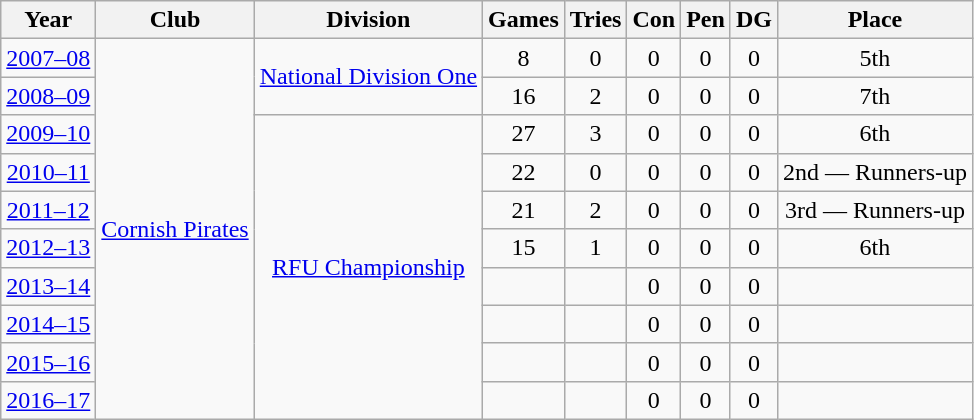<table class="wikitable">
<tr>
<th>Year</th>
<th>Club</th>
<th>Division</th>
<th>Games</th>
<th>Tries</th>
<th>Con</th>
<th>Pen</th>
<th>DG</th>
<th>Place</th>
</tr>
<tr align="center">
<td><a href='#'>2007–08</a></td>
<td rowspan=10><a href='#'>Cornish Pirates</a></td>
<td rowspan=2><a href='#'>National Division One</a></td>
<td>8</td>
<td>0</td>
<td>0</td>
<td>0</td>
<td>0</td>
<td>5th</td>
</tr>
<tr align="center">
<td><a href='#'>2008–09</a></td>
<td>16</td>
<td>2</td>
<td>0</td>
<td>0</td>
<td>0</td>
<td>7th</td>
</tr>
<tr align="center">
<td><a href='#'>2009–10</a></td>
<td rowspan=8><a href='#'>RFU Championship</a></td>
<td>27</td>
<td>3</td>
<td>0</td>
<td>0</td>
<td>0</td>
<td>6th</td>
</tr>
<tr align="center">
<td><a href='#'>2010–11</a></td>
<td>22</td>
<td>0</td>
<td>0</td>
<td>0</td>
<td>0</td>
<td>2nd — Runners-up</td>
</tr>
<tr align="center">
<td><a href='#'>2011–12</a></td>
<td>21</td>
<td>2</td>
<td>0</td>
<td>0</td>
<td>0</td>
<td>3rd — Runners-up</td>
</tr>
<tr align="center">
<td><a href='#'>2012–13</a></td>
<td>15</td>
<td>1</td>
<td>0</td>
<td>0</td>
<td>0</td>
<td>6th</td>
</tr>
<tr align="center">
<td><a href='#'>2013–14</a></td>
<td></td>
<td></td>
<td>0</td>
<td>0</td>
<td>0</td>
<td></td>
</tr>
<tr align="center">
<td><a href='#'>2014–15</a></td>
<td></td>
<td></td>
<td>0</td>
<td>0</td>
<td>0</td>
<td></td>
</tr>
<tr align="center">
<td><a href='#'>2015–16</a></td>
<td></td>
<td></td>
<td>0</td>
<td>0</td>
<td>0</td>
<td></td>
</tr>
<tr align="center">
<td><a href='#'>2016–17</a></td>
<td></td>
<td></td>
<td>0</td>
<td>0</td>
<td>0</td>
<td></td>
</tr>
</table>
